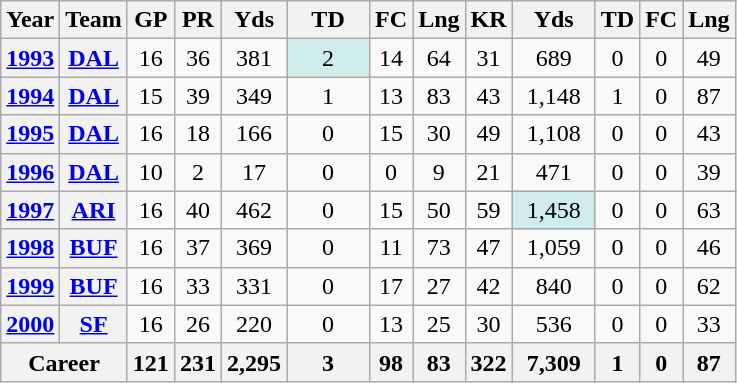<table class="wikitable" style="text-align:center;">
<tr>
<th>Year</th>
<th>Team</th>
<th>GP</th>
<th>PR</th>
<th>Yds</th>
<th>TD</th>
<th>FC</th>
<th>Lng</th>
<th>KR</th>
<th>Yds</th>
<th>TD</th>
<th>FC</th>
<th>Lng</th>
</tr>
<tr>
<th><a href='#'>1993</a></th>
<th><a href='#'>DAL</a></th>
<td>16</td>
<td>36</td>
<td>381</td>
<td style="background:#cfecec; width:3em;">2</td>
<td>14</td>
<td>64</td>
<td>31</td>
<td>689</td>
<td>0</td>
<td>0</td>
<td>49</td>
</tr>
<tr>
<th><a href='#'>1994</a></th>
<th><a href='#'>DAL</a></th>
<td>15</td>
<td>39</td>
<td>349</td>
<td>1</td>
<td>13</td>
<td>83</td>
<td>43</td>
<td>1,148</td>
<td>1</td>
<td>0</td>
<td>87</td>
</tr>
<tr>
<th><a href='#'>1995</a></th>
<th><a href='#'>DAL</a></th>
<td>16</td>
<td>18</td>
<td>166</td>
<td>0</td>
<td>15</td>
<td>30</td>
<td>49</td>
<td>1,108</td>
<td>0</td>
<td>0</td>
<td>43</td>
</tr>
<tr>
<th><a href='#'>1996</a></th>
<th><a href='#'>DAL</a></th>
<td>10</td>
<td>2</td>
<td>17</td>
<td>0</td>
<td>0</td>
<td>9</td>
<td>21</td>
<td>471</td>
<td>0</td>
<td>0</td>
<td>39</td>
</tr>
<tr>
<th><a href='#'>1997</a></th>
<th><a href='#'>ARI</a></th>
<td>16</td>
<td>40</td>
<td>462</td>
<td>0</td>
<td>15</td>
<td>50</td>
<td>59</td>
<td style="background:#cfecec; width:3em;">1,458</td>
<td>0</td>
<td>0</td>
<td>63</td>
</tr>
<tr>
<th><a href='#'>1998</a></th>
<th><a href='#'>BUF</a></th>
<td>16</td>
<td>37</td>
<td>369</td>
<td>0</td>
<td>11</td>
<td>73</td>
<td>47</td>
<td>1,059</td>
<td>0</td>
<td>0</td>
<td>46</td>
</tr>
<tr>
<th><a href='#'>1999</a></th>
<th><a href='#'>BUF</a></th>
<td>16</td>
<td>33</td>
<td>331</td>
<td>0</td>
<td>17</td>
<td>27</td>
<td>42</td>
<td>840</td>
<td>0</td>
<td>0</td>
<td>62</td>
</tr>
<tr>
<th><a href='#'>2000</a></th>
<th><a href='#'>SF</a></th>
<td>16</td>
<td>26</td>
<td>220</td>
<td>0</td>
<td>13</td>
<td>25</td>
<td>30</td>
<td>536</td>
<td>0</td>
<td>0</td>
<td>33</td>
</tr>
<tr>
<th colspan="2">Career</th>
<th>121</th>
<th>231</th>
<th>2,295</th>
<th>3</th>
<th>98</th>
<th>83</th>
<th>322</th>
<th>7,309</th>
<th>1</th>
<th>0</th>
<th>87</th>
</tr>
</table>
